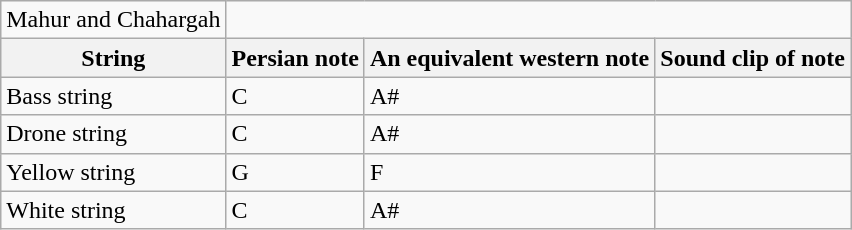<table class="wikitable">
<tr>
<td>Mahur and Chahargah</td>
</tr>
<tr>
<th>String</th>
<th>Persian note</th>
<th>An equivalent western note</th>
<th>Sound clip of note</th>
</tr>
<tr>
<td>Bass string</td>
<td>C</td>
<td>A#</td>
<td></td>
</tr>
<tr>
<td>Drone string</td>
<td>C</td>
<td>A#</td>
<td></td>
</tr>
<tr>
<td>Yellow string</td>
<td>G</td>
<td>F</td>
<td></td>
</tr>
<tr>
<td>White string</td>
<td>C</td>
<td>A#</td>
<td></td>
</tr>
</table>
